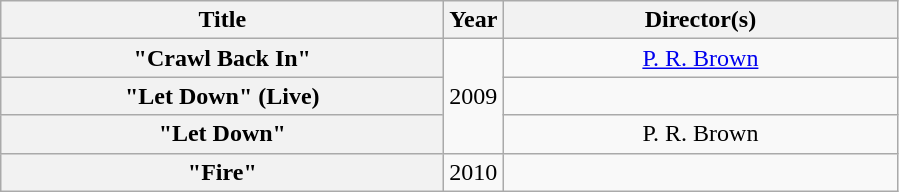<table class="wikitable plainrowheaders" style="text-align:center;">
<tr>
<th scope="col" style="width:18em;">Title</th>
<th scope="col">Year</th>
<th scope="col" style="width:16em;">Director(s)</th>
</tr>
<tr>
<th scope="row">"Crawl Back In"</th>
<td rowspan="3">2009</td>
<td><a href='#'>P. R. Brown</a></td>
</tr>
<tr>
<th scope="row">"Let Down" (Live)</th>
<td></td>
</tr>
<tr>
<th scope="row">"Let Down"</th>
<td>P. R. Brown</td>
</tr>
<tr>
<th scope="row">"Fire"</th>
<td>2010</td>
<td></td>
</tr>
</table>
